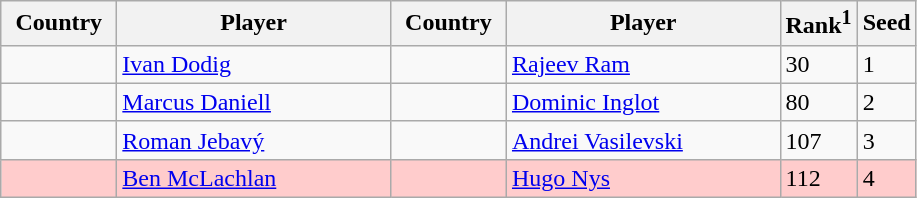<table class="sortable wikitable">
<tr>
<th width="70">Country</th>
<th width="175">Player</th>
<th width="70">Country</th>
<th width="175">Player</th>
<th>Rank<sup>1</sup></th>
<th>Seed</th>
</tr>
<tr>
<td></td>
<td><a href='#'>Ivan Dodig</a></td>
<td></td>
<td><a href='#'>Rajeev Ram</a></td>
<td>30</td>
<td>1</td>
</tr>
<tr>
<td></td>
<td><a href='#'>Marcus Daniell</a></td>
<td></td>
<td><a href='#'>Dominic Inglot</a></td>
<td>80</td>
<td>2</td>
</tr>
<tr>
<td></td>
<td><a href='#'>Roman Jebavý</a></td>
<td></td>
<td><a href='#'>Andrei Vasilevski</a></td>
<td>107</td>
<td>3</td>
</tr>
<tr style="background:#fcc;">
<td></td>
<td><a href='#'>Ben McLachlan</a></td>
<td></td>
<td><a href='#'>Hugo Nys</a></td>
<td>112</td>
<td>4</td>
</tr>
</table>
